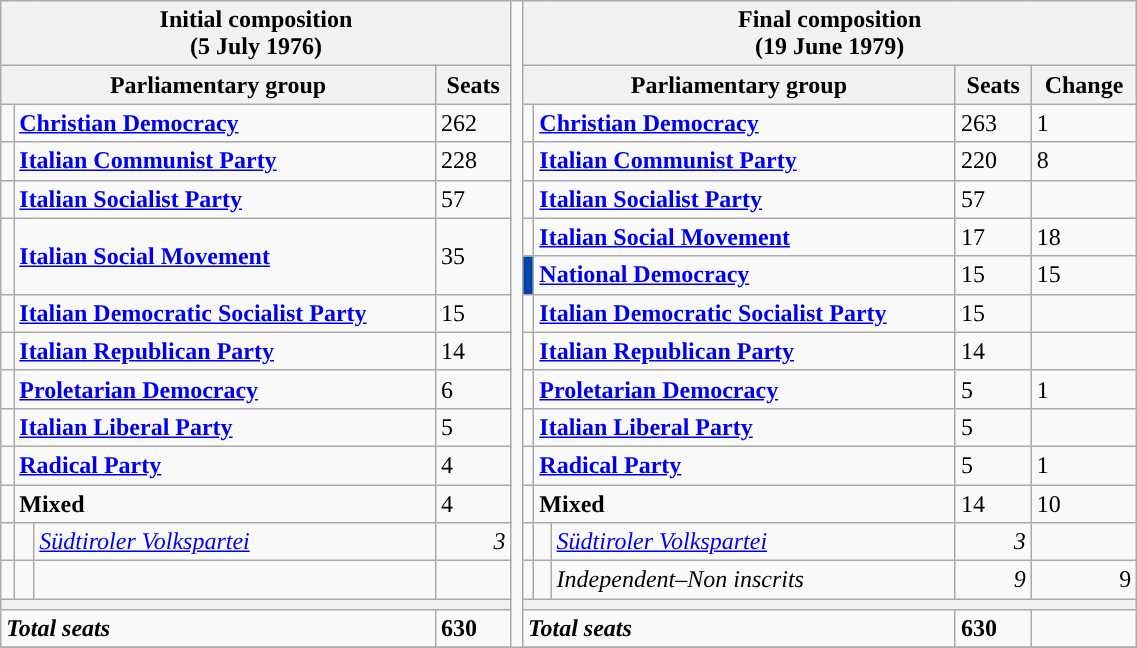<table class="wikitable" style="width : 60%;">
<tr>
<th colspan="4">Initial composition<br>(5 July 1976)</th>
<td rowspan="30" style="width : 1%;"></td>
<th colspan="5">Final composition<br>(19 June 1979)</th>
</tr>
<tr>
<th colspan="3">Parliamentary group</th>
<th>Seats</th>
<th colspan="3">Parliamentary group</th>
<th>Seats</th>
<th>Change</th>
</tr>
<tr>
<td></td>
<td colspan = "2"><strong><a href='#'>Christian Democracy</a></strong></td>
<td>262</td>
<td></td>
<td colspan = "2"><strong><a href='#'>Christian Democracy</a></strong></td>
<td>263</td>
<td> 1</td>
</tr>
<tr>
<td></td>
<td colspan = "2"><strong><a href='#'>Italian Communist Party</a></strong></td>
<td>228</td>
<td></td>
<td colspan = "2"><strong><a href='#'>Italian Communist Party</a></strong></td>
<td>220</td>
<td> 8</td>
</tr>
<tr>
<td></td>
<td colspan = "2"><strong><a href='#'>Italian Socialist Party</a></strong></td>
<td>57</td>
<td></td>
<td colspan = "2"><strong><a href='#'>Italian Socialist Party</a></strong></td>
<td>57</td>
<td></td>
</tr>
<tr>
<td rowspan=2></td>
<td rowspan=2 colspan = "2"><strong><a href='#'>Italian Social Movement</a></strong></td>
<td rowspan=2>35</td>
<td></td>
<td colspan = "2"><strong><a href='#'>Italian Social Movement</a></strong></td>
<td>17</td>
<td> 18</td>
</tr>
<tr>
<td bgcolor="#0045AA" width=1%></td>
<td colspan = "2"><strong><a href='#'>National Democracy</a></strong></td>
<td>15</td>
<td> 15</td>
</tr>
<tr>
<td></td>
<td colspan = "2"><strong><a href='#'>Italian Democratic Socialist Party</a></strong></td>
<td>15</td>
<td></td>
<td colspan = "2"><strong><a href='#'>Italian Democratic Socialist Party</a></strong></td>
<td>15</td>
<td></td>
</tr>
<tr>
<td></td>
<td colspan = "2"><strong><a href='#'>Italian Republican Party</a></strong></td>
<td>14</td>
<td></td>
<td colspan = "2"><strong><a href='#'>Italian Republican Party</a></strong></td>
<td>14</td>
<td></td>
</tr>
<tr>
<td></td>
<td colspan = "2"><strong><a href='#'>Proletarian Democracy</a></strong></td>
<td>6</td>
<td></td>
<td colspan = "2"><strong><a href='#'>Proletarian Democracy</a></strong></td>
<td>5</td>
<td> 1</td>
</tr>
<tr>
<td></td>
<td colspan = "2"><strong><a href='#'>Italian Liberal Party</a></strong></td>
<td>5</td>
<td></td>
<td colspan = "2"><strong><a href='#'>Italian Liberal Party</a></strong></td>
<td>5</td>
<td></td>
</tr>
<tr>
<td></td>
<td colspan = "2"><strong><a href='#'>Radical Party</a></strong></td>
<td>4</td>
<td></td>
<td colspan = "2"><strong><a href='#'>Radical Party</a></strong></td>
<td>5</td>
<td> 1</td>
</tr>
<tr>
<td></td>
<td colspan = "2"><strong>Mixed</strong></td>
<td>4</td>
<td></td>
<td colspan = "2"><strong>Mixed</strong></td>
<td>14</td>
<td> 10</td>
</tr>
<tr>
<td></td>
<td></td>
<td><em><a href='#'>Südtiroler Volkspartei</a></em></td>
<td align="right"><em>3</em></td>
<td></td>
<td></td>
<td><em><a href='#'>Südtiroler Volkspartei</a></em></td>
<td align="right"><em>3</em></td>
<td align="right"></td>
</tr>
<tr>
<td></td>
<td></td>
<td></td>
<td></td>
<td></td>
<td></td>
<td><em>Independent–Non inscrits</em></td>
<td align="right"><em>9</em></td>
<td align="right"> 9</td>
</tr>
<tr>
<th colspan="4"></th>
<th colspan="5"></th>
</tr>
<tr>
<td colspan="3"><strong><em>Total seats</em></strong></td>
<td><strong>630</strong></td>
<td colspan="3"><strong><em>Total seats</em></strong></td>
<td><strong>630</strong></td>
<td></td>
</tr>
<tr>
</tr>
</table>
